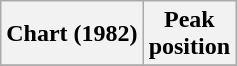<table class="wikitable plainrowheaders"  style="text-align:center">
<tr>
<th scope="col">Chart (1982)</th>
<th scope="col">Peak<br>position</th>
</tr>
<tr>
</tr>
</table>
